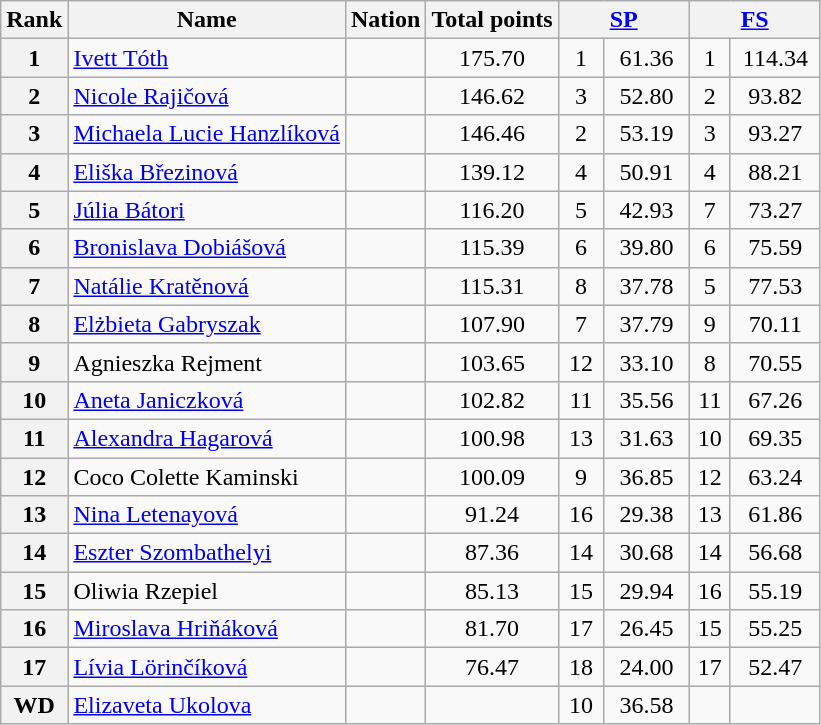<table class="wikitable sortable">
<tr>
<th>Rank</th>
<th>Name</th>
<th>Nation</th>
<th>Total points</th>
<th colspan=2 width=80px><a href='#'>SP</a></th>
<th colspan=2 width=80px><a href='#'>FS</a></th>
</tr>
<tr>
<th>1</th>
<td><a href='#'>Ivett Tóth</a></td>
<td></td>
<td align=center>175.70</td>
<td align=center>1</td>
<td align=center>61.36</td>
<td align=center>1</td>
<td align=center>114.34</td>
</tr>
<tr>
<th>2</th>
<td><a href='#'>Nicole Rajičová</a></td>
<td></td>
<td align=center>146.62</td>
<td align=center>3</td>
<td align=center>52.80</td>
<td align=center>2</td>
<td align=center>93.82</td>
</tr>
<tr>
<th>3</th>
<td><a href='#'>Michaela Lucie Hanzlíková</a></td>
<td></td>
<td align=center>146.46</td>
<td align=center>2</td>
<td align=center>53.19</td>
<td align=center>3</td>
<td align=center>93.27</td>
</tr>
<tr>
<th>4</th>
<td><a href='#'>Eliška Březinová</a></td>
<td></td>
<td align=center>139.12</td>
<td align=center>4</td>
<td align=center>50.91</td>
<td align=center>4</td>
<td align=center>88.21</td>
</tr>
<tr>
<th>5</th>
<td><a href='#'>Júlia Bátori</a></td>
<td></td>
<td align=center>116.20</td>
<td align=center>5</td>
<td align=center>42.93</td>
<td align=center>7</td>
<td align=center>73.27</td>
</tr>
<tr>
<th>6</th>
<td><a href='#'>Bronislava Dobiášová</a></td>
<td></td>
<td align=center>115.39</td>
<td align=center>6</td>
<td align=center>39.80</td>
<td align=center>6</td>
<td align=center>75.59</td>
</tr>
<tr>
<th>7</th>
<td><a href='#'>Natálie Kratěnová</a></td>
<td></td>
<td align=center>115.31</td>
<td align=center>8</td>
<td align=center>37.78</td>
<td align=center>5</td>
<td align=center>77.53</td>
</tr>
<tr>
<th>8</th>
<td><a href='#'>Elżbieta Gabryszak</a></td>
<td></td>
<td align=center>107.90</td>
<td align=center>7</td>
<td align=center>37.79</td>
<td align=center>9</td>
<td align=center>70.11</td>
</tr>
<tr>
<th>9</th>
<td>Agnieszka Rejment</td>
<td></td>
<td align=center>103.65</td>
<td align=center>12</td>
<td align=center>33.10</td>
<td align=center>8</td>
<td align=center>70.55</td>
</tr>
<tr>
<th>10</th>
<td><a href='#'>Aneta Janiczková</a></td>
<td></td>
<td align=center>102.82</td>
<td align=center>11</td>
<td align=center>35.56</td>
<td align=center>11</td>
<td align=center>67.26</td>
</tr>
<tr>
<th>11</th>
<td><a href='#'>Alexandra Hagarová</a></td>
<td></td>
<td align=center>100.98</td>
<td align=center>13</td>
<td align=center>31.63</td>
<td align=center>10</td>
<td align=center>69.35</td>
</tr>
<tr>
<th>12</th>
<td>Coco Colette Kaminski</td>
<td></td>
<td align=center>100.09</td>
<td align=center>9</td>
<td align=center>36.85</td>
<td align=center>12</td>
<td align=center>63.24</td>
</tr>
<tr>
<th>13</th>
<td><a href='#'>Nina Letenayová</a></td>
<td></td>
<td align=center>91.24</td>
<td align=center>16</td>
<td align=center>29.38</td>
<td align=center>13</td>
<td align=center>61.86</td>
</tr>
<tr>
<th>14</th>
<td><a href='#'>Eszter Szombathelyi</a></td>
<td></td>
<td align=center>87.36</td>
<td align=center>14</td>
<td align=center>30.68</td>
<td align=center>14</td>
<td align=center>56.68</td>
</tr>
<tr>
<th>15</th>
<td>Oliwia Rzepiel</td>
<td></td>
<td align=center>85.13</td>
<td align=center>15</td>
<td align=center>29.94</td>
<td align=center>16</td>
<td align=center>55.19</td>
</tr>
<tr>
<th>16</th>
<td><a href='#'>Miroslava Hriňáková</a></td>
<td></td>
<td align=center>81.70</td>
<td align=center>17</td>
<td align=center>26.45</td>
<td align=center>15</td>
<td align=center>55.25</td>
</tr>
<tr>
<th>17</th>
<td><a href='#'>Lívia Lörinčíková</a></td>
<td></td>
<td align=center>76.47</td>
<td align=center>18</td>
<td align=center>24.00</td>
<td align=center>17</td>
<td align=center>52.47</td>
</tr>
<tr>
<th>WD</th>
<td><a href='#'>Elizaveta Ukolova</a></td>
<td></td>
<td></td>
<td align=center>10</td>
<td align=center>36.58</td>
<td></td>
<td></td>
</tr>
</table>
